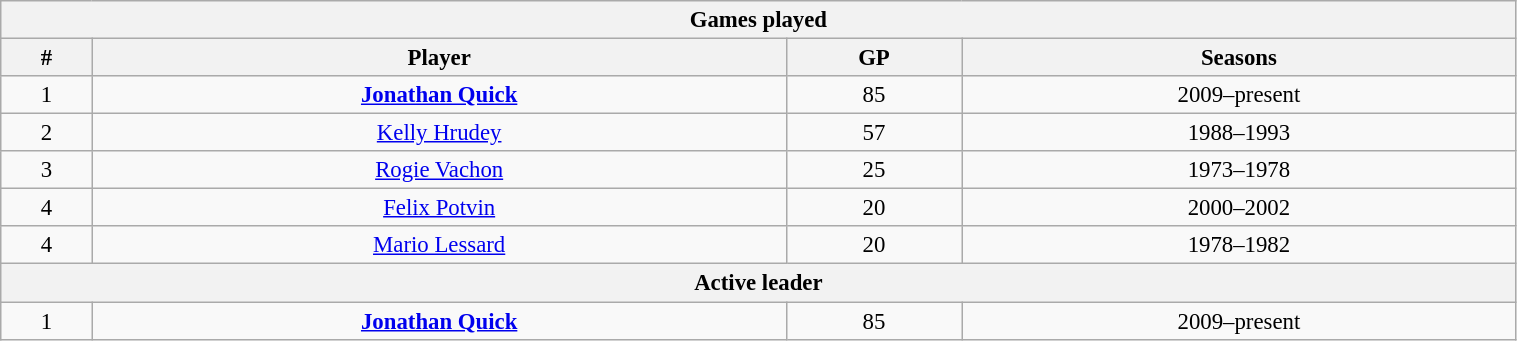<table class="wikitable" style="text-align: center; font-size: 95%" width="80%">
<tr>
<th colspan="4">Games played</th>
</tr>
<tr>
<th>#</th>
<th>Player</th>
<th>GP</th>
<th>Seasons</th>
</tr>
<tr>
<td>1</td>
<td><strong><a href='#'>Jonathan Quick</a></strong></td>
<td>85</td>
<td>2009–present</td>
</tr>
<tr>
<td>2</td>
<td><a href='#'>Kelly Hrudey</a></td>
<td>57</td>
<td>1988–1993</td>
</tr>
<tr>
<td>3</td>
<td><a href='#'>Rogie Vachon</a></td>
<td>25</td>
<td>1973–1978</td>
</tr>
<tr>
<td>4</td>
<td><a href='#'>Felix Potvin</a></td>
<td>20</td>
<td>2000–2002</td>
</tr>
<tr>
<td>4</td>
<td><a href='#'>Mario Lessard</a></td>
<td>20</td>
<td>1978–1982</td>
</tr>
<tr>
<th colspan="4">Active leader</th>
</tr>
<tr>
<td>1</td>
<td><strong><a href='#'>Jonathan Quick</a></strong></td>
<td>85</td>
<td>2009–present</td>
</tr>
</table>
